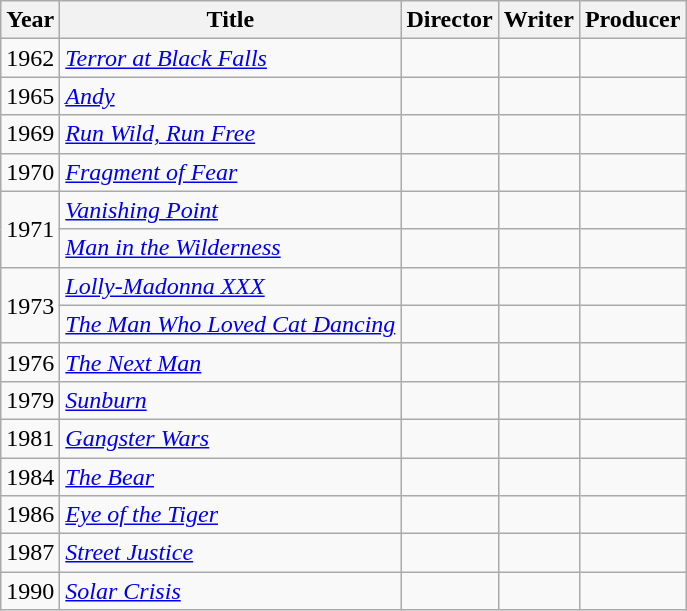<table class="wikitable">
<tr>
<th>Year</th>
<th>Title</th>
<th>Director</th>
<th>Writer</th>
<th>Producer</th>
</tr>
<tr>
<td>1962</td>
<td><em><a href='#'>Terror at Black Falls</a></em></td>
<td></td>
<td></td>
<td></td>
</tr>
<tr>
<td>1965</td>
<td><em><a href='#'>Andy</a></em></td>
<td></td>
<td></td>
<td></td>
</tr>
<tr>
<td>1969</td>
<td><em><a href='#'>Run Wild, Run Free</a></em></td>
<td></td>
<td></td>
<td></td>
</tr>
<tr>
<td>1970</td>
<td><em><a href='#'>Fragment of Fear</a></em></td>
<td></td>
<td></td>
<td></td>
</tr>
<tr>
<td rowspan=2>1971</td>
<td><em><a href='#'>Vanishing Point</a></em></td>
<td></td>
<td></td>
<td></td>
</tr>
<tr>
<td><em><a href='#'>Man in the Wilderness</a></em></td>
<td></td>
<td></td>
<td></td>
</tr>
<tr>
<td rowspan=2>1973</td>
<td><em><a href='#'>Lolly-Madonna XXX</a></em></td>
<td></td>
<td></td>
<td></td>
</tr>
<tr>
<td><em><a href='#'>The Man Who Loved Cat Dancing</a></em></td>
<td></td>
<td></td>
<td></td>
</tr>
<tr>
<td>1976</td>
<td><em><a href='#'>The Next Man</a></em></td>
<td></td>
<td></td>
<td></td>
</tr>
<tr>
<td>1979</td>
<td><em><a href='#'>Sunburn</a></em></td>
<td></td>
<td></td>
<td></td>
</tr>
<tr>
<td>1981</td>
<td><em><a href='#'>Gangster Wars</a></em></td>
<td></td>
<td></td>
<td></td>
</tr>
<tr>
<td>1984</td>
<td><em><a href='#'>The Bear</a></em></td>
<td></td>
<td></td>
<td></td>
</tr>
<tr>
<td>1986</td>
<td><em><a href='#'>Eye of the Tiger</a></em></td>
<td></td>
<td></td>
<td></td>
</tr>
<tr>
<td>1987</td>
<td><em><a href='#'>Street Justice</a></em></td>
<td></td>
<td></td>
<td></td>
</tr>
<tr>
<td>1990</td>
<td><em><a href='#'>Solar Crisis</a></em></td>
<td></td>
<td></td>
<td></td>
</tr>
</table>
